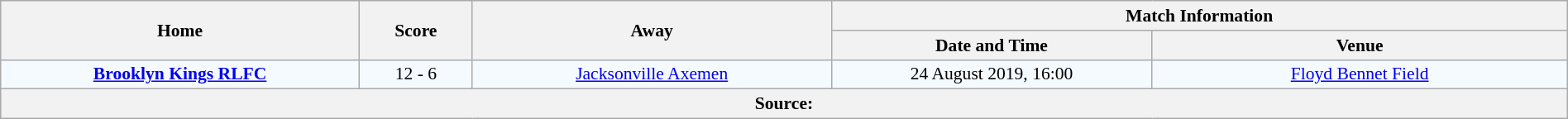<table class="wikitable" width="100%" style="border-collapse:collapse; font-size:90%; text-align:center;">
<tr>
<th rowspan="2" width="19%">Home</th>
<th rowspan="2" width="6%">Score</th>
<th rowspan="2" width="19%">Away</th>
<th colspan="2">Match Information</th>
</tr>
<tr bgcolor="#CCCCCC">
<th width="17%">Date and Time</th>
<th width="22%">Venue</th>
</tr>
<tr bgcolor="#F5FAFF">
<td><strong><a href='#'>Brooklyn Kings RLFC</a></strong></td>
<td>12 - 6</td>
<td><a href='#'>Jacksonville Axemen</a></td>
<td>24 August 2019, 16:00</td>
<td><a href='#'>Floyd Bennet Field</a></td>
</tr>
<tr bgcolor="#C1D8FF">
<th colspan="5">Source:</th>
</tr>
</table>
